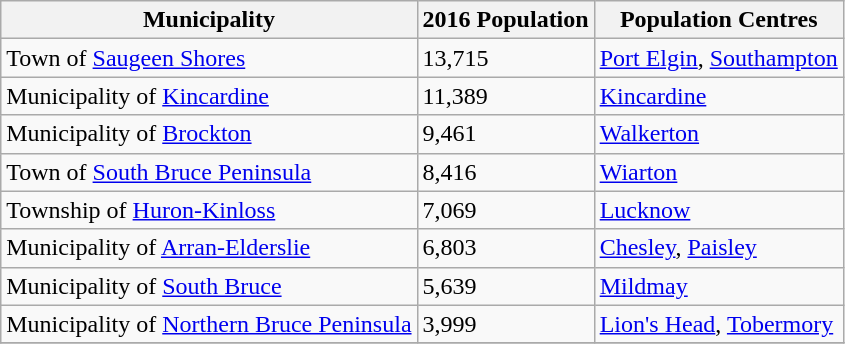<table class="wikitable" style="text-align:left;">
<tr>
<th>Municipality</th>
<th>2016 Population</th>
<th>Population Centres</th>
</tr>
<tr>
<td>Town of <a href='#'>Saugeen Shores</a></td>
<td>13,715</td>
<td><a href='#'>Port Elgin</a>, <a href='#'>Southampton</a></td>
</tr>
<tr>
<td>Municipality of <a href='#'>Kincardine</a></td>
<td>11,389</td>
<td><a href='#'>Kincardine</a></td>
</tr>
<tr>
<td>Municipality of <a href='#'>Brockton</a></td>
<td>9,461</td>
<td><a href='#'>Walkerton</a></td>
</tr>
<tr>
<td>Town of <a href='#'>South Bruce Peninsula</a></td>
<td>8,416</td>
<td><a href='#'>Wiarton</a></td>
</tr>
<tr>
<td>Township of <a href='#'>Huron-Kinloss</a></td>
<td>7,069</td>
<td><a href='#'>Lucknow</a></td>
</tr>
<tr>
<td>Municipality of <a href='#'>Arran-Elderslie</a></td>
<td>6,803</td>
<td><a href='#'>Chesley</a>, <a href='#'>Paisley</a></td>
</tr>
<tr>
<td>Municipality of <a href='#'>South Bruce</a></td>
<td>5,639</td>
<td><a href='#'>Mildmay</a></td>
</tr>
<tr>
<td>Municipality of <a href='#'>Northern Bruce Peninsula</a></td>
<td>3,999</td>
<td><a href='#'>Lion's Head</a>, <a href='#'>Tobermory</a></td>
</tr>
<tr>
</tr>
</table>
